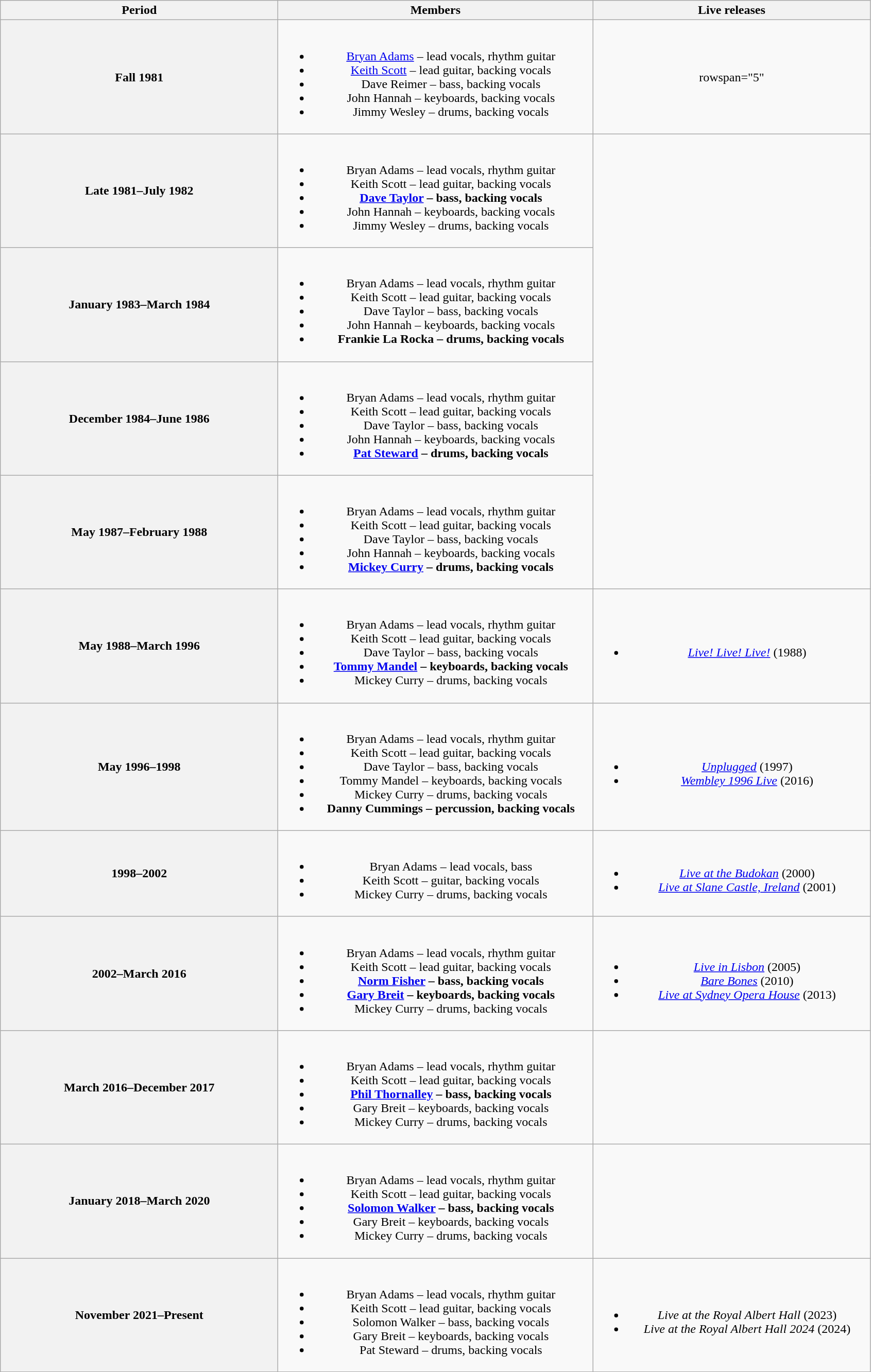<table class="wikitable plainrowheaders" style="text-align:center;">
<tr>
<th scope="col" style="width:22em;">Period</th>
<th scope="col" style="width:25em;">Members</th>
<th scope="col" style="width:22em;">Live releases</th>
</tr>
<tr>
<th scope="col">Fall 1981</th>
<td><br><ul><li><a href='#'>Bryan Adams</a> – lead vocals, rhythm guitar</li><li><a href='#'>Keith Scott</a> – lead guitar, backing vocals</li><li>Dave Reimer – bass, backing vocals</li><li>John Hannah – keyboards, backing vocals</li><li>Jimmy Wesley – drums, backing vocals</li></ul></td>
<td>rowspan="5" </td>
</tr>
<tr>
<th scope="col">Late 1981–July 1982</th>
<td><br><ul><li>Bryan Adams – lead vocals, rhythm guitar</li><li>Keith Scott – lead guitar, backing vocals</li><li><strong><a href='#'>Dave Taylor</a> – bass, backing vocals</strong></li><li>John Hannah – keyboards, backing vocals</li><li>Jimmy Wesley – drums, backing vocals</li></ul></td>
</tr>
<tr>
<th scope="col">January 1983–March 1984</th>
<td><br><ul><li>Bryan Adams – lead vocals, rhythm guitar</li><li>Keith Scott – lead guitar, backing vocals</li><li>Dave Taylor – bass, backing vocals</li><li>John Hannah – keyboards, backing vocals</li><li><strong>Frankie La Rocka – drums, backing vocals</strong></li></ul></td>
</tr>
<tr>
<th scope="col">December 1984–June 1986</th>
<td><br><ul><li>Bryan Adams – lead vocals, rhythm guitar</li><li>Keith Scott – lead guitar, backing vocals</li><li>Dave Taylor – bass, backing vocals</li><li>John Hannah – keyboards, backing vocals</li><li><strong><a href='#'>Pat Steward</a> – drums, backing vocals</strong></li></ul></td>
</tr>
<tr>
<th scope="col">May 1987–February 1988</th>
<td><br><ul><li>Bryan Adams – lead vocals, rhythm guitar</li><li>Keith Scott – lead guitar, backing vocals</li><li>Dave Taylor – bass, backing vocals</li><li>John Hannah – keyboards, backing vocals</li><li><strong><a href='#'>Mickey Curry</a> – drums, backing vocals</strong></li></ul></td>
</tr>
<tr>
<th scope="col">May 1988–March 1996</th>
<td><br><ul><li>Bryan Adams – lead vocals, rhythm guitar</li><li>Keith Scott – lead guitar, backing vocals</li><li>Dave Taylor – bass, backing vocals</li><li><strong><a href='#'>Tommy Mandel</a> – keyboards, backing vocals</strong></li><li>Mickey Curry – drums, backing vocals</li></ul></td>
<td><br><ul><li><em><a href='#'>Live! Live! Live!</a></em> (1988)</li></ul></td>
</tr>
<tr>
<th scope="col">May 1996–1998</th>
<td><br><ul><li>Bryan Adams – lead vocals, rhythm guitar</li><li>Keith Scott – lead guitar, backing vocals</li><li>Dave Taylor – bass, backing vocals</li><li>Tommy Mandel – keyboards, backing vocals</li><li>Mickey Curry – drums, backing vocals</li><li><strong>Danny Cummings – percussion, backing vocals</strong></li></ul></td>
<td><br><ul><li><em><a href='#'>Unplugged</a></em> (1997)</li><li><em><a href='#'>Wembley 1996 Live</a></em> (2016)</li></ul></td>
</tr>
<tr>
<th scope="col">1998–2002</th>
<td><br><ul><li>Bryan Adams – lead vocals, bass</li><li>Keith Scott – guitar, backing vocals</li><li>Mickey Curry – drums, backing vocals</li></ul></td>
<td><br><ul><li><em><a href='#'>Live at the Budokan</a></em> (2000)</li><li><em><a href='#'>Live at Slane Castle, Ireland</a></em> (2001)</li></ul></td>
</tr>
<tr>
<th scope="col">2002–March 2016</th>
<td><br><ul><li>Bryan Adams – lead vocals, rhythm guitar</li><li>Keith Scott – lead guitar, backing vocals</li><li><strong><a href='#'>Norm Fisher</a> – bass, backing vocals</strong></li><li><strong><a href='#'>Gary Breit</a> – keyboards, backing vocals</strong></li><li>Mickey Curry – drums, backing vocals</li></ul></td>
<td><br><ul><li><em><a href='#'>Live in Lisbon</a></em> (2005)</li><li><em><a href='#'>Bare Bones</a></em> (2010)</li><li><em><a href='#'>Live at Sydney Opera House</a></em> (2013)</li></ul></td>
</tr>
<tr>
<th scope="col">March 2016–December 2017</th>
<td><br><ul><li>Bryan Adams – lead vocals, rhythm guitar</li><li>Keith Scott – lead guitar, backing vocals</li><li><strong><a href='#'>Phil Thornalley</a> – bass, backing vocals</strong></li><li>Gary Breit – keyboards, backing vocals</li><li>Mickey Curry – drums, backing vocals</li></ul></td>
<td></td>
</tr>
<tr>
<th scope="col">January 2018–March 2020</th>
<td><br><ul><li>Bryan Adams – lead vocals, rhythm guitar</li><li>Keith Scott – lead guitar, backing vocals</li><li><strong><a href='#'>Solomon Walker</a> – bass, backing vocals</strong></li><li>Gary Breit – keyboards, backing vocals</li><li>Mickey Curry – drums, backing vocals</li></ul></td>
<td></td>
</tr>
<tr>
<th scope="col">November 2021–Present</th>
<td><br><ul><li>Bryan Adams – lead vocals, rhythm guitar</li><li>Keith Scott – lead guitar, backing vocals</li><li>Solomon Walker – bass, backing vocals</li><li>Gary Breit – keyboards, backing vocals</li><li>Pat Steward – drums, backing vocals</li></ul></td>
<td><br><ul><li><em>Live at the Royal Albert Hall</em> (2023)</li><li><em>Live at the Royal Albert Hall 2024</em> (2024)</li></ul></td>
</tr>
</table>
